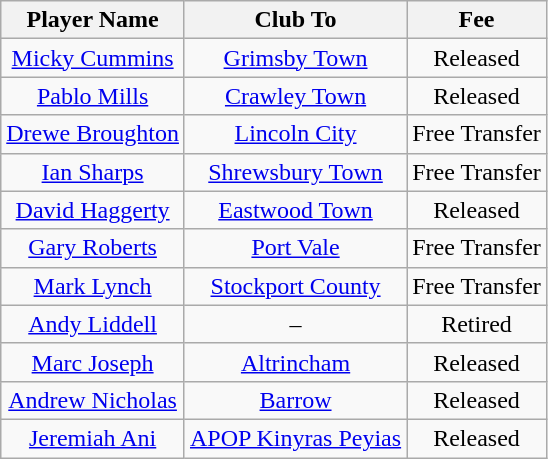<table class="wikitable" style="text-align: center">
<tr>
<th>Player Name</th>
<th>Club To</th>
<th>Fee</th>
</tr>
<tr>
<td> <a href='#'>Micky Cummins</a></td>
<td><a href='#'>Grimsby Town</a></td>
<td>Released</td>
</tr>
<tr>
<td> <a href='#'>Pablo Mills</a></td>
<td><a href='#'>Crawley Town</a></td>
<td>Released</td>
</tr>
<tr>
<td> <a href='#'>Drewe Broughton</a></td>
<td><a href='#'>Lincoln City</a></td>
<td>Free Transfer</td>
</tr>
<tr>
<td> <a href='#'>Ian Sharps</a></td>
<td><a href='#'>Shrewsbury Town</a></td>
<td>Free Transfer</td>
</tr>
<tr>
<td> <a href='#'>David Haggerty</a></td>
<td><a href='#'>Eastwood Town</a></td>
<td>Released</td>
</tr>
<tr>
<td> <a href='#'>Gary Roberts</a></td>
<td><a href='#'>Port Vale</a></td>
<td>Free Transfer</td>
</tr>
<tr>
<td> <a href='#'>Mark Lynch</a></td>
<td><a href='#'>Stockport County</a></td>
<td>Free Transfer</td>
</tr>
<tr>
<td> <a href='#'>Andy Liddell</a></td>
<td>–</td>
<td>Retired</td>
</tr>
<tr>
<td> <a href='#'>Marc Joseph</a></td>
<td><a href='#'>Altrincham</a></td>
<td>Released</td>
</tr>
<tr>
<td> <a href='#'>Andrew Nicholas</a></td>
<td><a href='#'>Barrow</a></td>
<td>Released</td>
</tr>
<tr>
<td> <a href='#'>Jeremiah Ani</a></td>
<td><a href='#'>APOP Kinyras Peyias</a></td>
<td>Released</td>
</tr>
</table>
